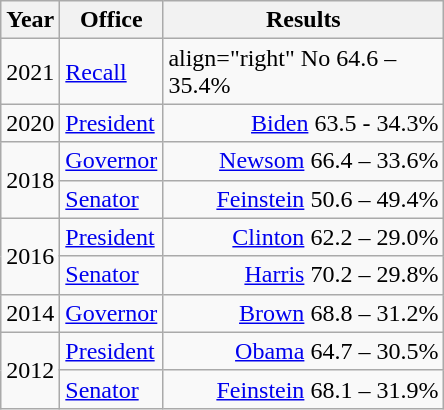<table class=wikitable>
<tr>
<th width="30">Year</th>
<th width="60">Office</th>
<th width="180">Results</th>
</tr>
<tr>
<td>2021</td>
<td><a href='#'>Recall</a></td>
<td>align="right"  No 64.6 – 35.4%</td>
</tr>
<tr>
<td>2020</td>
<td><a href='#'>President</a></td>
<td align="right" ><a href='#'>Biden</a> 63.5 - 34.3%</td>
</tr>
<tr>
<td rowspan="2">2018</td>
<td><a href='#'>Governor</a></td>
<td align="right" ><a href='#'>Newsom</a> 66.4 – 33.6%</td>
</tr>
<tr>
<td><a href='#'>Senator</a></td>
<td align="right" ><a href='#'>Feinstein</a> 50.6 – 49.4%</td>
</tr>
<tr>
<td rowspan="2">2016</td>
<td><a href='#'>President</a></td>
<td align="right" ><a href='#'>Clinton</a> 62.2 – 29.0%</td>
</tr>
<tr>
<td><a href='#'>Senator</a></td>
<td align="right" ><a href='#'>Harris</a> 70.2 – 29.8%</td>
</tr>
<tr>
<td>2014</td>
<td><a href='#'>Governor</a></td>
<td align="right" ><a href='#'>Brown</a> 68.8 – 31.2%</td>
</tr>
<tr>
<td rowspan="2">2012</td>
<td><a href='#'>President</a></td>
<td align="right" ><a href='#'>Obama</a> 64.7 – 30.5%</td>
</tr>
<tr>
<td><a href='#'>Senator</a></td>
<td align="right" ><a href='#'>Feinstein</a> 68.1 – 31.9%</td>
</tr>
</table>
